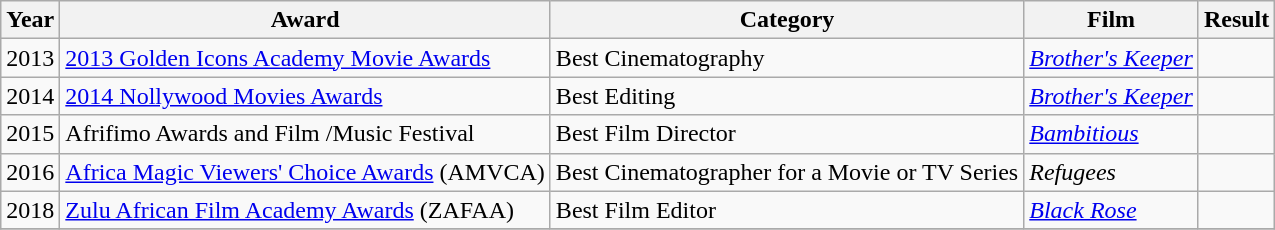<table class="wikitable plainrowheaders sortable">
<tr>
<th>Year</th>
<th>Award</th>
<th>Category</th>
<th>Film</th>
<th>Result</th>
</tr>
<tr>
<td>2013</td>
<td><a href='#'>2013 Golden Icons Academy Movie Awards</a></td>
<td>Best Cinematography</td>
<td><em><a href='#'>Brother's Keeper</a></em></td>
<td></td>
</tr>
<tr>
<td>2014</td>
<td><a href='#'>2014 Nollywood Movies Awards</a></td>
<td>Best Editing</td>
<td><em><a href='#'>Brother's Keeper</a></em></td>
<td></td>
</tr>
<tr>
<td>2015</td>
<td>Afrifimo Awards and Film /Music Festival</td>
<td>Best Film Director</td>
<td><em><a href='#'>Bambitious</a></em></td>
<td></td>
</tr>
<tr>
<td>2016</td>
<td><a href='#'>Africa Magic Viewers' Choice Awards</a> (AMVCA)</td>
<td>Best Cinematographer for a Movie or TV Series</td>
<td><em>Refugees</em></td>
<td></td>
</tr>
<tr>
<td>2018</td>
<td><a href='#'>Zulu African Film Academy Awards</a> (ZAFAA)</td>
<td>Best Film Editor</td>
<td><em><a href='#'>Black Rose</a></em></td>
<td></td>
</tr>
<tr>
</tr>
</table>
